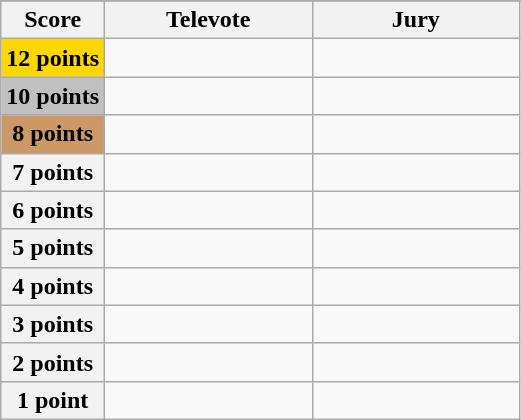<table class="wikitable">
<tr>
</tr>
<tr>
<th scope="col" width="20%">Score</th>
<th scope="col" width="40%">Televote</th>
<th scope="col" width="40%">Jury</th>
</tr>
<tr>
<th scope="row" style="background:gold">12 points</th>
<td></td>
<td></td>
</tr>
<tr>
<th scope="row" style="background:silver">10 points</th>
<td></td>
<td></td>
</tr>
<tr>
<th scope="row" style="background:#CC9966">8 points</th>
<td></td>
<td></td>
</tr>
<tr>
<th scope="row">7 points</th>
<td></td>
<td></td>
</tr>
<tr>
<th scope="row">6 points</th>
<td></td>
<td></td>
</tr>
<tr>
<th scope="row">5 points</th>
<td></td>
<td></td>
</tr>
<tr>
<th scope="row">4 points</th>
<td></td>
<td></td>
</tr>
<tr>
<th scope="row">3 points</th>
<td></td>
<td></td>
</tr>
<tr>
<th scope="row">2 points</th>
<td></td>
<td></td>
</tr>
<tr>
<th scope="row">1 point</th>
<td></td>
<td></td>
</tr>
</table>
